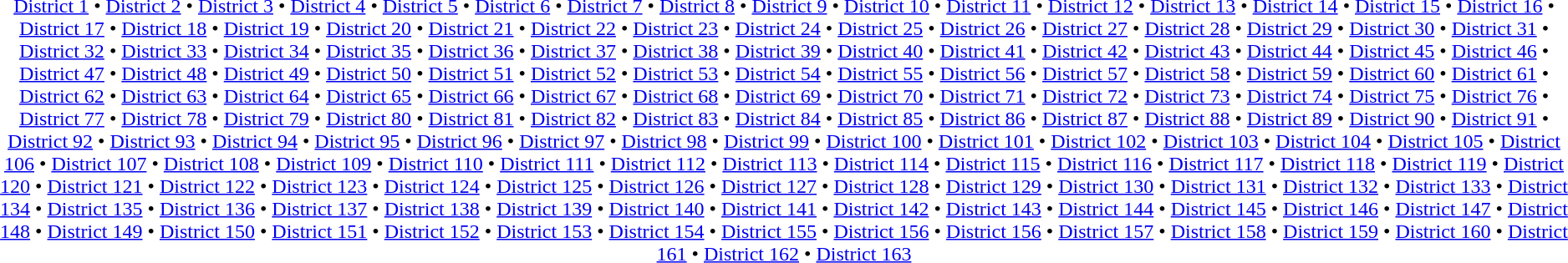<table id=toc class=toc summary=Contents>
<tr>
<td align=center><br><a href='#'>District 1</a> • <a href='#'>District 2</a> • <a href='#'>District 3</a> • <a href='#'>District 4</a> • <a href='#'>District 5</a> • <a href='#'>District 6</a> • <a href='#'>District 7</a> • <a href='#'>District 8</a> • <a href='#'>District 9</a> • <a href='#'>District 10</a> • <a href='#'>District 11</a> • <a href='#'>District 12</a> • <a href='#'>District 13</a> • <a href='#'>District 14</a> • <a href='#'>District 15</a> • <a href='#'>District 16</a> • <a href='#'>District 17</a> • <a href='#'>District 18</a> • <a href='#'>District 19</a> • <a href='#'>District 20</a> • <a href='#'>District 21</a> • <a href='#'>District 22</a> • <a href='#'>District 23</a> • <a href='#'>District 24</a> • <a href='#'>District 25</a> • <a href='#'>District 26</a> • <a href='#'>District 27</a> • <a href='#'>District 28</a> • <a href='#'>District 29</a> • <a href='#'>District 30</a> • <a href='#'>District 31</a> • <a href='#'>District 32</a> • <a href='#'>District 33</a> • <a href='#'>District 34</a> • <a href='#'>District 35</a> • <a href='#'>District 36</a> • <a href='#'>District 37</a> • <a href='#'>District 38</a> • <a href='#'>District 39</a> • <a href='#'>District 40</a> • <a href='#'>District 41</a> • <a href='#'>District 42</a> • <a href='#'>District 43</a> • <a href='#'>District 44</a> • <a href='#'>District 45</a> • <a href='#'>District 46</a> • <a href='#'>District 47</a> • <a href='#'>District 48</a> • <a href='#'>District 49</a> • <a href='#'>District 50</a> • <a href='#'>District 51</a> • <a href='#'>District 52</a> • <a href='#'>District 53</a> • <a href='#'>District 54</a> • <a href='#'>District 55</a> • <a href='#'>District 56</a> • <a href='#'>District 57</a> • <a href='#'>District 58</a> • <a href='#'>District 59</a> • <a href='#'>District 60</a> • <a href='#'>District 61</a> • <a href='#'>District 62</a> • <a href='#'>District 63</a> • <a href='#'>District 64</a> • <a href='#'>District 65</a> • <a href='#'>District 66</a> • <a href='#'>District 67</a> • <a href='#'>District 68</a> • <a href='#'>District 69</a> • <a href='#'>District 70</a> • <a href='#'>District 71</a> • <a href='#'>District 72</a> • <a href='#'>District 73</a> • <a href='#'>District 74</a> • <a href='#'>District 75</a> • <a href='#'>District 76</a> • <a href='#'>District 77</a> • <a href='#'>District 78</a> • <a href='#'>District 79</a> • <a href='#'>District 80</a> • <a href='#'>District 81</a> • <a href='#'>District 82</a> • <a href='#'>District 83</a> • <a href='#'>District 84</a> • <a href='#'>District 85</a> • <a href='#'>District 86</a> • <a href='#'>District 87</a> • <a href='#'>District 88</a> • <a href='#'>District 89</a> • <a href='#'>District 90</a> • <a href='#'>District 91</a> • <a href='#'>District 92</a> • <a href='#'>District 93</a> • <a href='#'>District 94</a> • <a href='#'>District 95</a> • <a href='#'>District 96</a> • <a href='#'>District 97</a> • <a href='#'>District 98</a> • <a href='#'>District 99</a> • <a href='#'>District 100</a> • <a href='#'>District 101</a> • <a href='#'>District 102</a> • <a href='#'>District 103</a> • <a href='#'>District 104</a> • <a href='#'>District 105</a> • <a href='#'>District 106</a> • <a href='#'>District 107</a> • <a href='#'>District 108</a> • <a href='#'>District 109</a> • <a href='#'>District 110</a> • <a href='#'>District 111</a> • <a href='#'>District 112</a> • <a href='#'>District 113</a> • <a href='#'>District 114</a> • <a href='#'>District 115</a> • <a href='#'>District 116</a> • <a href='#'>District 117</a> • <a href='#'>District 118</a> • <a href='#'>District 119</a> • <a href='#'>District 120</a> • <a href='#'>District 121</a> • <a href='#'>District 122</a> • <a href='#'>District 123</a> • <a href='#'>District 124</a> • <a href='#'>District 125</a> • <a href='#'>District 126</a> • <a href='#'>District 127</a> • <a href='#'>District 128</a> • <a href='#'>District 129</a> • <a href='#'>District 130</a> • <a href='#'>District 131</a> • <a href='#'>District 132</a> • <a href='#'>District 133</a> • <a href='#'>District 134</a> • <a href='#'>District 135</a> • <a href='#'>District 136</a> • <a href='#'>District 137</a> • <a href='#'>District 138</a> • <a href='#'>District 139</a> • <a href='#'>District 140</a> • <a href='#'>District 141</a> • <a href='#'>District 142</a> • <a href='#'>District 143</a> • <a href='#'>District 144</a> • <a href='#'>District 145</a> • <a href='#'>District 146</a> • <a href='#'>District 147</a> • <a href='#'>District 148</a> • <a href='#'>District 149</a> • <a href='#'>District 150</a> • <a href='#'>District 151</a> • <a href='#'>District 152</a> • <a href='#'>District 153</a> • <a href='#'>District 154</a> • <a href='#'>District 155</a> • <a href='#'>District 156</a> • <a href='#'>District 156</a> • <a href='#'>District 157</a> • <a href='#'>District 158</a> • <a href='#'>District 159</a> • <a href='#'>District 160</a> • <a href='#'>District 161</a> • <a href='#'>District 162</a> • <a href='#'>District 163</a></td>
</tr>
</table>
